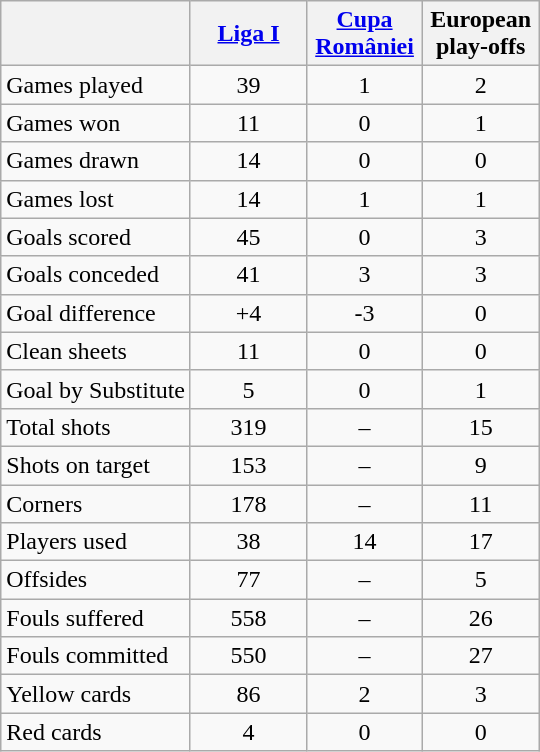<table class="wikitable" style="text-align: center;">
<tr>
<th></th>
<th style="width:70px;"><a href='#'>Liga I</a></th>
<th style="width:70px;"><a href='#'>Cupa României</a></th>
<th style="width:70px;">European play-offs</th>
</tr>
<tr>
<td align=left>Games played</td>
<td>39</td>
<td>1</td>
<td>2</td>
</tr>
<tr>
<td align=left>Games won</td>
<td>11</td>
<td>0</td>
<td>1</td>
</tr>
<tr>
<td align=left>Games drawn</td>
<td>14</td>
<td>0</td>
<td>0</td>
</tr>
<tr>
<td align=left>Games lost</td>
<td>14</td>
<td>1</td>
<td>1</td>
</tr>
<tr>
<td align=left>Goals scored</td>
<td>45</td>
<td>0</td>
<td>3</td>
</tr>
<tr>
<td align=left>Goals conceded</td>
<td>41</td>
<td>3</td>
<td>3</td>
</tr>
<tr>
<td align=left>Goal difference</td>
<td>+4</td>
<td>-3</td>
<td>0</td>
</tr>
<tr>
<td align=left>Clean sheets</td>
<td>11</td>
<td>0</td>
<td>0</td>
</tr>
<tr>
<td align=left>Goal by Substitute</td>
<td>5</td>
<td>0</td>
<td>1</td>
</tr>
<tr>
<td align=left>Total shots</td>
<td>319</td>
<td>–</td>
<td>15</td>
</tr>
<tr>
<td align=left>Shots on target</td>
<td>153</td>
<td>–</td>
<td>9</td>
</tr>
<tr>
<td align=left>Corners</td>
<td>178</td>
<td>–</td>
<td>11</td>
</tr>
<tr>
<td align=left>Players used</td>
<td>38</td>
<td>14</td>
<td>17</td>
</tr>
<tr>
<td align=left>Offsides</td>
<td>77</td>
<td>–</td>
<td>5</td>
</tr>
<tr>
<td align=left>Fouls suffered</td>
<td>558</td>
<td>–</td>
<td>26</td>
</tr>
<tr>
<td align=left>Fouls committed</td>
<td>550</td>
<td>–</td>
<td>27</td>
</tr>
<tr>
<td align=left>Yellow cards</td>
<td>86</td>
<td>2</td>
<td>3</td>
</tr>
<tr>
<td align=left>Red cards</td>
<td>4</td>
<td>0</td>
<td>0</td>
</tr>
</table>
